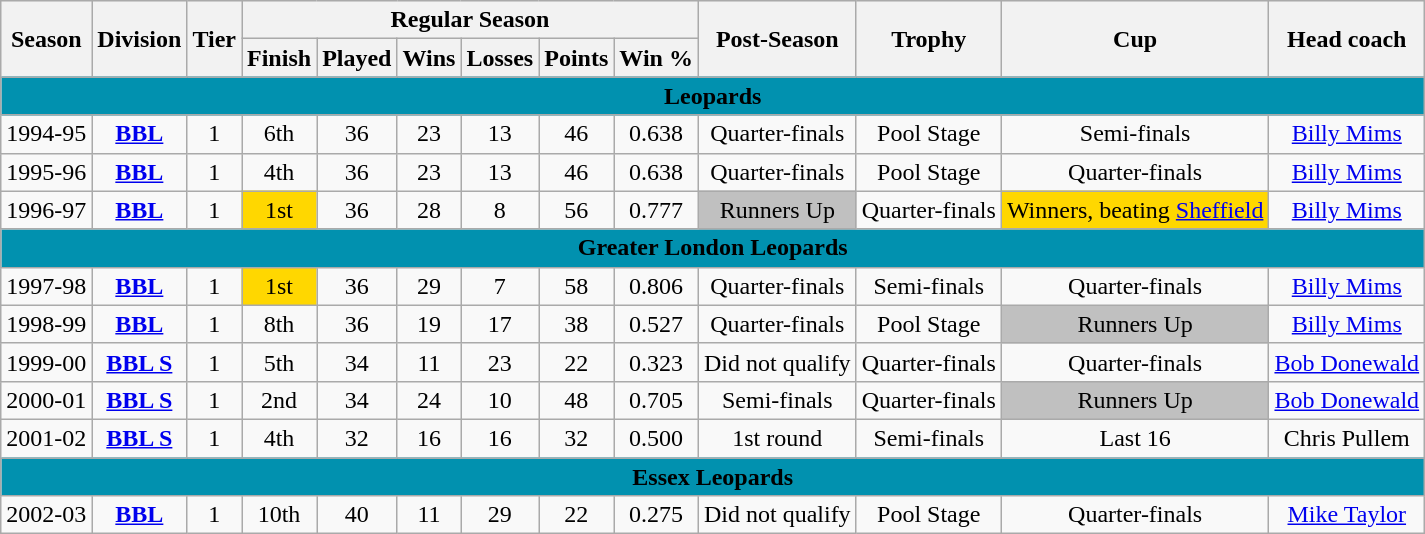<table class="wikitable" style="font-size:100%;">
<tr bgcolor="#efefef">
<th rowspan="2">Season</th>
<th rowspan="2">Division</th>
<th rowspan="2">Tier</th>
<th colspan="6">Regular Season</th>
<th rowspan="2">Post-Season</th>
<th rowspan="2">Trophy</th>
<th rowspan="2">Cup</th>
<th rowspan="2">Head coach</th>
</tr>
<tr>
<th>Finish</th>
<th>Played</th>
<th>Wins</th>
<th>Losses</th>
<th>Points</th>
<th>Win %</th>
</tr>
<tr>
<td colspan="13" align=center bgcolor="#0191AF"><span><strong>Leopards</strong></span></td>
</tr>
<tr>
<td style="text-align:center;">1994-95</td>
<td style="text-align:center;"><strong><a href='#'>BBL</a></strong></td>
<td style="text-align:center;">1</td>
<td style="text-align:center;">6th</td>
<td style="text-align:center;">36</td>
<td style="text-align:center;">23</td>
<td style="text-align:center;">13</td>
<td style="text-align:center;">46</td>
<td style="text-align:center;">0.638</td>
<td style="text-align:center;">Quarter-finals</td>
<td style="text-align:center;">Pool Stage</td>
<td style="text-align:center;">Semi-finals</td>
<td style="text-align:center;"><a href='#'>Billy Mims</a></td>
</tr>
<tr>
<td style="text-align:center;">1995-96</td>
<td style="text-align:center;"><strong><a href='#'>BBL</a></strong></td>
<td style="text-align:center;">1</td>
<td style="text-align:center;">4th</td>
<td style="text-align:center;">36</td>
<td style="text-align:center;">23</td>
<td style="text-align:center;">13</td>
<td style="text-align:center;">46</td>
<td style="text-align:center;">0.638</td>
<td style="text-align:center;">Quarter-finals</td>
<td style="text-align:center;">Pool Stage</td>
<td style="text-align:center;">Quarter-finals</td>
<td style="text-align:center;"><a href='#'>Billy Mims</a></td>
</tr>
<tr>
<td style="text-align:center;">1996-97</td>
<td style="text-align:center;"><strong><a href='#'>BBL</a></strong></td>
<td style="text-align:center;">1</td>
<td style="text-align:center;"bgcolor=gold>1st</td>
<td style="text-align:center;">36</td>
<td style="text-align:center;">28</td>
<td style="text-align:center;">8</td>
<td style="text-align:center;">56</td>
<td style="text-align:center;">0.777</td>
<td style="text-align:center;"bgcolor=silver>Runners Up</td>
<td style="text-align:center;">Quarter-finals</td>
<td style="text-align:center;"bgcolor=gold>Winners, beating <a href='#'>Sheffield</a></td>
<td style="text-align:center;"><a href='#'>Billy Mims</a></td>
</tr>
<tr>
<td colspan="13" align=center bgcolor="#0191AF"><span><strong>Greater London Leopards</strong></span></td>
</tr>
<tr>
<td style="text-align:center;">1997-98</td>
<td style="text-align:center;"><strong><a href='#'>BBL</a></strong></td>
<td style="text-align:center;">1</td>
<td style="text-align:center;"bgcolor=gold>1st</td>
<td style="text-align:center;">36</td>
<td style="text-align:center;">29</td>
<td style="text-align:center;">7</td>
<td style="text-align:center;">58</td>
<td style="text-align:center;">0.806</td>
<td style="text-align:center;">Quarter-finals</td>
<td style="text-align:center;">Semi-finals</td>
<td style="text-align:center;">Quarter-finals</td>
<td style="text-align:center;"><a href='#'>Billy Mims</a></td>
</tr>
<tr>
<td style="text-align:center;">1998-99</td>
<td style="text-align:center;"><strong><a href='#'>BBL</a></strong></td>
<td style="text-align:center;">1</td>
<td style="text-align:center;">8th</td>
<td style="text-align:center;">36</td>
<td style="text-align:center;">19</td>
<td style="text-align:center;">17</td>
<td style="text-align:center;">38</td>
<td style="text-align:center;">0.527</td>
<td style="text-align:center;">Quarter-finals</td>
<td style="text-align:center;">Pool Stage</td>
<td style="text-align:center;"bgcolor=silver>Runners Up</td>
<td style="text-align:center;"><a href='#'>Billy Mims</a></td>
</tr>
<tr>
<td style="text-align:center;">1999-00</td>
<td style="text-align:center;"><strong><a href='#'>BBL S</a></strong></td>
<td style="text-align:center;">1</td>
<td style="text-align:center;">5th</td>
<td style="text-align:center;">34</td>
<td style="text-align:center;">11</td>
<td style="text-align:center;">23</td>
<td style="text-align:center;">22</td>
<td style="text-align:center;">0.323</td>
<td style="text-align:center;">Did not qualify</td>
<td style="text-align:center;">Quarter-finals</td>
<td style="text-align:center;">Quarter-finals</td>
<td style="text-align:center;"><a href='#'>Bob Donewald</a></td>
</tr>
<tr>
<td style="text-align:center;">2000-01</td>
<td style="text-align:center;"><strong><a href='#'>BBL S</a></strong></td>
<td style="text-align:center;">1</td>
<td style="text-align:center;">2nd</td>
<td style="text-align:center;">34</td>
<td style="text-align:center;">24</td>
<td style="text-align:center;">10</td>
<td style="text-align:center;">48</td>
<td style="text-align:center;">0.705</td>
<td style="text-align:center;">Semi-finals</td>
<td style="text-align:center;">Quarter-finals</td>
<td style="text-align:center;"bgcolor=silver>Runners Up</td>
<td style="text-align:center;"><a href='#'>Bob Donewald</a></td>
</tr>
<tr>
<td style="text-align:center;">2001-02</td>
<td style="text-align:center;"><strong><a href='#'>BBL S</a></strong></td>
<td style="text-align:center;">1</td>
<td style="text-align:center;">4th</td>
<td style="text-align:center;">32</td>
<td style="text-align:center;">16</td>
<td style="text-align:center;">16</td>
<td style="text-align:center;">32</td>
<td style="text-align:center;">0.500</td>
<td style="text-align:center;">1st round</td>
<td style="text-align:center;">Semi-finals</td>
<td style="text-align:center;">Last 16</td>
<td style="text-align:center;">Chris Pullem</td>
</tr>
<tr>
<td colspan="13" align=center bgcolor="#0191AF"><span><strong>Essex Leopards</strong></span></td>
</tr>
<tr>
<td style="text-align:center;">2002-03</td>
<td style="text-align:center;"><strong><a href='#'>BBL</a></strong></td>
<td style="text-align:center;">1</td>
<td style="text-align:center;">10th</td>
<td style="text-align:center;">40</td>
<td style="text-align:center;">11</td>
<td style="text-align:center;">29</td>
<td style="text-align:center;">22</td>
<td style="text-align:center;">0.275</td>
<td style="text-align:center;">Did not qualify</td>
<td style="text-align:center;">Pool Stage</td>
<td style="text-align:center;">Quarter-finals</td>
<td style="text-align:center;"><a href='#'>Mike Taylor</a></td>
</tr>
</table>
